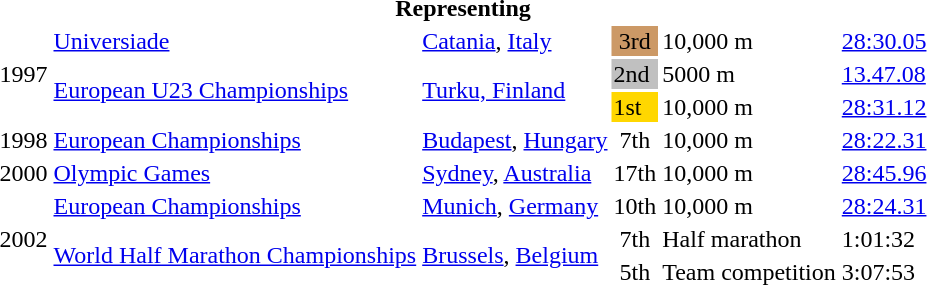<table>
<tr>
<th colspan="6">Representing </th>
</tr>
<tr>
<td rowspan=3>1997</td>
<td><a href='#'>Universiade</a></td>
<td><a href='#'>Catania</a>, <a href='#'>Italy</a></td>
<td bgcolor="cc9966" align="center">3rd</td>
<td>10,000 m</td>
<td><a href='#'>28:30.05</a></td>
</tr>
<tr>
<td rowspan=2><a href='#'>European U23 Championships</a></td>
<td rowspan=2><a href='#'>Turku, Finland</a></td>
<td bgcolor="silver">2nd</td>
<td>5000 m</td>
<td><a href='#'>13.47.08</a></td>
</tr>
<tr>
<td bgcolor="gold">1st</td>
<td>10,000 m</td>
<td><a href='#'>28:31.12</a></td>
</tr>
<tr>
<td>1998</td>
<td><a href='#'>European Championships</a></td>
<td><a href='#'>Budapest</a>, <a href='#'>Hungary</a></td>
<td align="center">7th</td>
<td>10,000 m</td>
<td><a href='#'>28:22.31</a></td>
</tr>
<tr>
<td>2000</td>
<td><a href='#'>Olympic Games</a></td>
<td><a href='#'>Sydney</a>, <a href='#'>Australia</a></td>
<td align="center">17th</td>
<td>10,000 m</td>
<td><a href='#'>28:45.96</a></td>
</tr>
<tr>
<td rowspan=3>2002</td>
<td><a href='#'>European Championships</a></td>
<td><a href='#'>Munich</a>, <a href='#'>Germany</a></td>
<td align="center">10th</td>
<td>10,000 m</td>
<td><a href='#'>28:24.31</a></td>
</tr>
<tr>
<td rowspan=2><a href='#'>World Half Marathon Championships</a></td>
<td rowspan=2><a href='#'>Brussels</a>, <a href='#'>Belgium</a></td>
<td align="center">7th</td>
<td>Half marathon</td>
<td>1:01:32</td>
</tr>
<tr>
<td align="center">5th</td>
<td>Team competition</td>
<td>3:07:53</td>
</tr>
</table>
